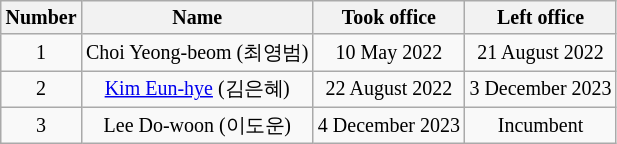<table class="wikitable" style="font-size:10pt; text-align: center;">
<tr>
<th>Number</th>
<th>Name</th>
<th>Took office</th>
<th>Left office</th>
</tr>
<tr>
<td>1</td>
<td>Choi Yeong-beom (최영범)</td>
<td>10 May 2022</td>
<td>21 August 2022</td>
</tr>
<tr>
<td>2</td>
<td><a href='#'>Kim Eun-hye</a> (김은혜)</td>
<td>22 August 2022</td>
<td>3 December 2023</td>
</tr>
<tr>
<td>3</td>
<td>Lee Do-woon (이도운)</td>
<td>4 December 2023</td>
<td>Incumbent</td>
</tr>
</table>
